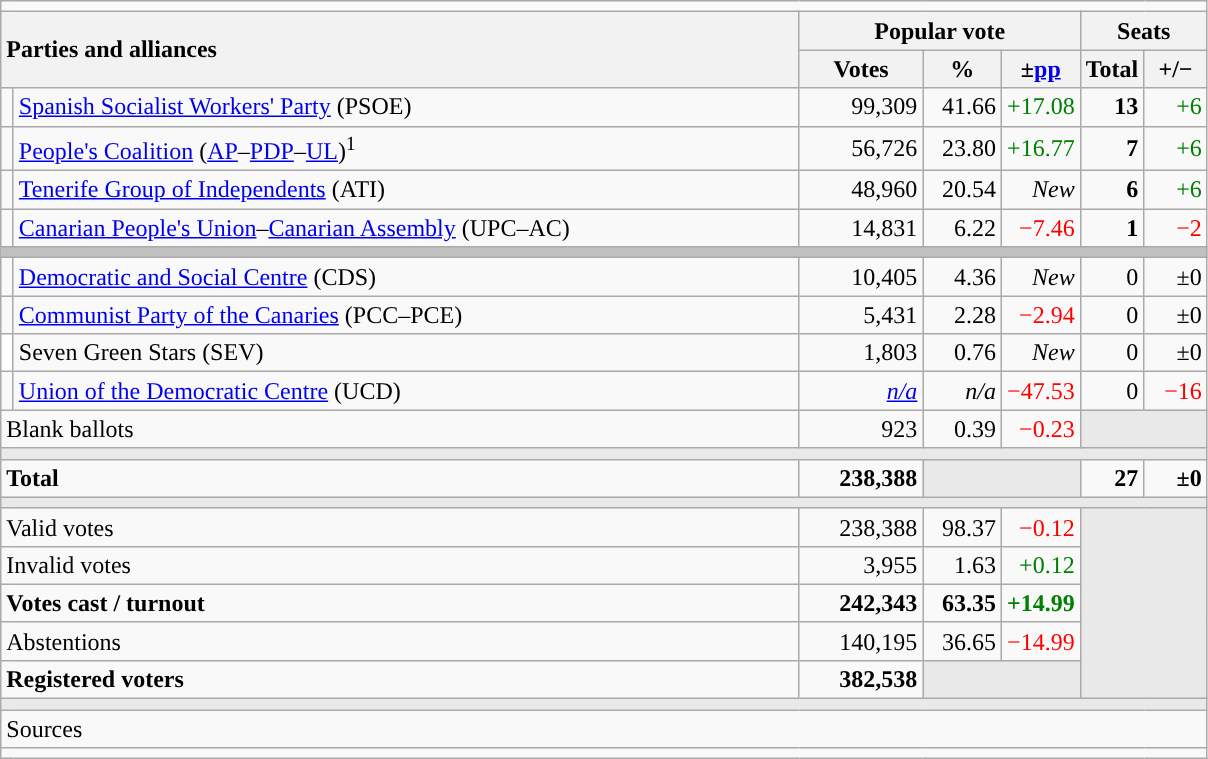<table class="wikitable" style="text-align:right;">
<tr>
<td colspan="7"></td>
</tr>
<tr>
<th style="text-align:left;" rowspan="2" colspan="2" width="525">Parties and alliances</th>
<th colspan="3">Popular vote</th>
<th colspan="2">Seats</th>
</tr>
<tr>
<th width="75">Votes</th>
<th width="45">%</th>
<th width="45">±<a href='#'>pp</a></th>
<th width="35">Total</th>
<th width="35">+/−</th>
</tr>
<tr>
<td width="1" style="color:inherit;background:"></td>
<td align="left"><a href='#'>Spanish Socialist Workers' Party</a> (PSOE)</td>
<td>99,309</td>
<td>41.66</td>
<td style="color:green;">+17.08</td>
<td><strong>13</strong></td>
<td style="color:green;">+6</td>
</tr>
<tr>
<td style="color:inherit;background:"></td>
<td align="left"><a href='#'>People's Coalition</a> (<a href='#'>AP</a>–<a href='#'>PDP</a>–<a href='#'>UL</a>)<sup>1</sup></td>
<td>56,726</td>
<td>23.80</td>
<td style="color:green;">+16.77</td>
<td><strong>7</strong></td>
<td style="color:green;">+6</td>
</tr>
<tr>
<td style="color:inherit;background:"></td>
<td align="left"><a href='#'>Tenerife Group of Independents</a> (ATI)</td>
<td>48,960</td>
<td>20.54</td>
<td><em>New</em></td>
<td><strong>6</strong></td>
<td style="color:green;">+6</td>
</tr>
<tr>
<td style="color:inherit;background:"></td>
<td align="left"><a href='#'>Canarian People's Union</a>–<a href='#'>Canarian Assembly</a> (UPC–AC)</td>
<td>14,831</td>
<td>6.22</td>
<td style="color:red;">−7.46</td>
<td><strong>1</strong></td>
<td style="color:red;">−2</td>
</tr>
<tr>
<td colspan="7" bgcolor="#C0C0C0"></td>
</tr>
<tr>
<td style="color:inherit;background:"></td>
<td align="left"><a href='#'>Democratic and Social Centre</a> (CDS)</td>
<td>10,405</td>
<td>4.36</td>
<td><em>New</em></td>
<td>0</td>
<td>±0</td>
</tr>
<tr>
<td style="color:inherit;background:"></td>
<td align="left"><a href='#'>Communist Party of the Canaries</a> (PCC–PCE)</td>
<td>5,431</td>
<td>2.28</td>
<td style="color:red;">−2.94</td>
<td>0</td>
<td>±0</td>
</tr>
<tr>
<td bgcolor="white"></td>
<td align="left">Seven Green Stars (SEV)</td>
<td>1,803</td>
<td>0.76</td>
<td><em>New</em></td>
<td>0</td>
<td>±0</td>
</tr>
<tr>
<td style="color:inherit;background:"></td>
<td align="left"><a href='#'>Union of the Democratic Centre</a> (UCD)</td>
<td><em><a href='#'>n/a</a></em></td>
<td><em>n/a</em></td>
<td style="color:red;">−47.53</td>
<td>0</td>
<td style="color:red;">−16</td>
</tr>
<tr>
<td align="left" colspan="2">Blank ballots</td>
<td>923</td>
<td>0.39</td>
<td style="color:red;">−0.23</td>
<td bgcolor="#E9E9E9" colspan="2"></td>
</tr>
<tr>
<td colspan="7" bgcolor="#E9E9E9"></td>
</tr>
<tr style="font-weight:bold;">
<td align="left" colspan="2">Total</td>
<td>238,388</td>
<td bgcolor="#E9E9E9" colspan="2"></td>
<td>27</td>
<td>±0</td>
</tr>
<tr>
<td colspan="7" bgcolor="#E9E9E9"></td>
</tr>
<tr>
<td align="left" colspan="2">Valid votes</td>
<td>238,388</td>
<td>98.37</td>
<td style="color:red;">−0.12</td>
<td bgcolor="#E9E9E9" colspan="2" rowspan="5"></td>
</tr>
<tr>
<td align="left" colspan="2">Invalid votes</td>
<td>3,955</td>
<td>1.63</td>
<td style="color:green;">+0.12</td>
</tr>
<tr style="font-weight:bold;">
<td align="left" colspan="2">Votes cast / turnout</td>
<td>242,343</td>
<td>63.35</td>
<td style="color:green;">+14.99</td>
</tr>
<tr>
<td align="left" colspan="2">Abstentions</td>
<td>140,195</td>
<td>36.65</td>
<td style="color:red;">−14.99</td>
</tr>
<tr style="font-weight:bold;">
<td align="left" colspan="2">Registered voters</td>
<td>382,538</td>
<td bgcolor="#E9E9E9" colspan="2"></td>
</tr>
<tr>
<td colspan="7" bgcolor="#E9E9E9"></td>
</tr>
<tr>
<td align="left" colspan="7">Sources</td>
</tr>
<tr>
<td colspan="7" style="text-align:left; max-width:790px;"></td>
</tr>
</table>
